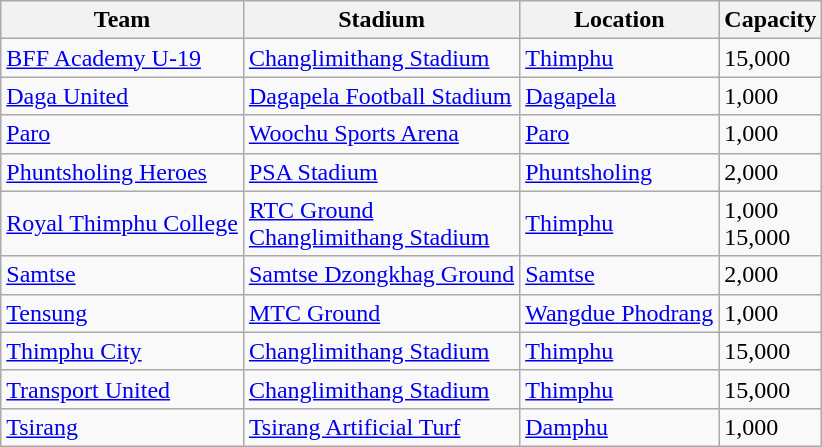<table class="wikitable">
<tr>
<th>Team</th>
<th>Stadium</th>
<th>Location</th>
<th>Capacity</th>
</tr>
<tr>
<td><a href='#'>BFF Academy U-19</a></td>
<td><a href='#'>Changlimithang Stadium</a></td>
<td><a href='#'>Thimphu</a></td>
<td>15,000</td>
</tr>
<tr>
<td><a href='#'>Daga United</a></td>
<td><a href='#'>Dagapela Football Stadium</a></td>
<td><a href='#'>Dagapela</a></td>
<td>1,000</td>
</tr>
<tr>
<td><a href='#'>Paro</a></td>
<td><a href='#'>Woochu Sports Arena</a></td>
<td><a href='#'>Paro</a></td>
<td>1,000</td>
</tr>
<tr>
<td><a href='#'>Phuntsholing Heroes</a></td>
<td><a href='#'>PSA Stadium</a></td>
<td><a href='#'>Phuntsholing</a></td>
<td>2,000</td>
</tr>
<tr>
<td><a href='#'>Royal Thimphu College</a></td>
<td><a href='#'>RTC Ground</a> <br> <a href='#'>Changlimithang Stadium</a></td>
<td><a href='#'>Thimphu</a></td>
<td>1,000 <br> 15,000</td>
</tr>
<tr>
<td><a href='#'>Samtse</a></td>
<td><a href='#'>Samtse Dzongkhag Ground</a></td>
<td><a href='#'>Samtse</a></td>
<td>2,000</td>
</tr>
<tr>
<td><a href='#'>Tensung</a></td>
<td><a href='#'>MTC Ground</a></td>
<td><a href='#'>Wangdue Phodrang</a></td>
<td>1,000</td>
</tr>
<tr>
<td><a href='#'>Thimphu City</a></td>
<td><a href='#'>Changlimithang Stadium</a></td>
<td><a href='#'>Thimphu</a></td>
<td>15,000</td>
</tr>
<tr>
<td><a href='#'>Transport United</a></td>
<td><a href='#'>Changlimithang Stadium</a></td>
<td><a href='#'>Thimphu</a></td>
<td>15,000</td>
</tr>
<tr>
<td><a href='#'>Tsirang</a></td>
<td><a href='#'>Tsirang Artificial Turf</a></td>
<td><a href='#'>Damphu</a></td>
<td>1,000</td>
</tr>
</table>
